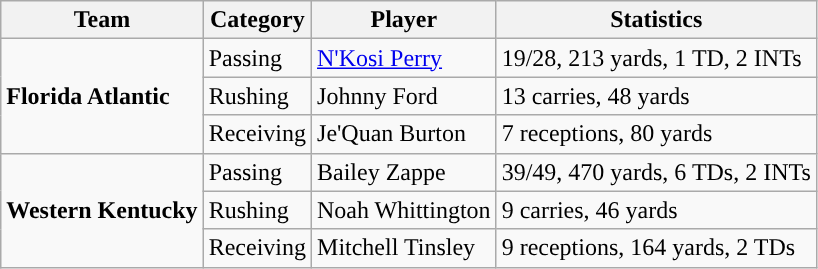<table class="wikitable" style="float: left;">
<tr>
<th>Team</th>
<th>Category</th>
<th>Player</th>
<th>Statistics</th>
</tr>
<tr>
<td rowspan=3><strong>Florida Atlantic</strong></td>
<td>Passing</td>
<td><a href='#'>N'Kosi Perry</a></td>
<td>19/28, 213 yards, 1 TD, 2 INTs</td>
</tr>
<tr>
<td>Rushing</td>
<td>Johnny Ford</td>
<td>13 carries, 48 yards</td>
</tr>
<tr>
<td>Receiving</td>
<td>Je'Quan Burton</td>
<td>7 receptions, 80 yards</td>
</tr>
<tr>
<td rowspan=3><strong>Western Kentucky</strong></td>
<td>Passing</td>
<td>Bailey Zappe</td>
<td>39/49, 470 yards, 6 TDs, 2 INTs</td>
</tr>
<tr>
<td>Rushing</td>
<td>Noah Whittington</td>
<td>9 carries, 46 yards</td>
</tr>
<tr>
<td>Receiving</td>
<td>Mitchell Tinsley</td>
<td>9 receptions, 164 yards, 2 TDs</td>
</tr>
</table>
